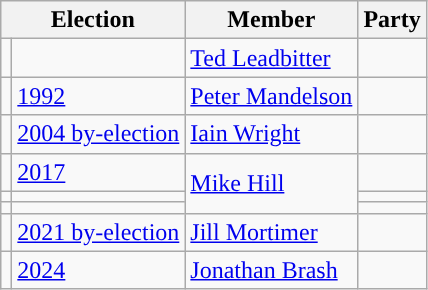<table class="wikitable sortable">
<tr>
<th colspan="2">Election</th>
<th>Member</th>
<th>Party</th>
</tr>
<tr>
<td style="color:inherit;background-color: "></td>
<td><a href='#'></a></td>
<td><a href='#'>Ted Leadbitter</a></td>
<td></td>
</tr>
<tr>
<td style="color:inherit;background-color: "></td>
<td><a href='#'>1992</a></td>
<td><a href='#'>Peter Mandelson</a></td>
<td></td>
</tr>
<tr>
<td style="color:inherit;background-color: "></td>
<td><a href='#'>2004 by-election</a></td>
<td><a href='#'>Iain Wright</a></td>
<td></td>
</tr>
<tr>
<td style="color:inherit;background-color: "></td>
<td><a href='#'>2017</a></td>
<td rowspan="3"><a href='#'>Mike Hill</a></td>
<td></td>
</tr>
<tr>
<td style="color:inherit;background-color: "></td>
<td><em></em></td>
<td></td>
</tr>
<tr>
<td style="color:inherit;background-color: "></td>
<td><em></em></td>
<td></td>
</tr>
<tr>
<td style="color:inherit;background-color: "></td>
<td><a href='#'>2021 by-election</a></td>
<td><a href='#'>Jill Mortimer</a></td>
<td></td>
</tr>
<tr>
<td style="color:inherit;background-color: "></td>
<td><a href='#'>2024</a></td>
<td><a href='#'>Jonathan Brash</a></td>
<td></td>
</tr>
</table>
